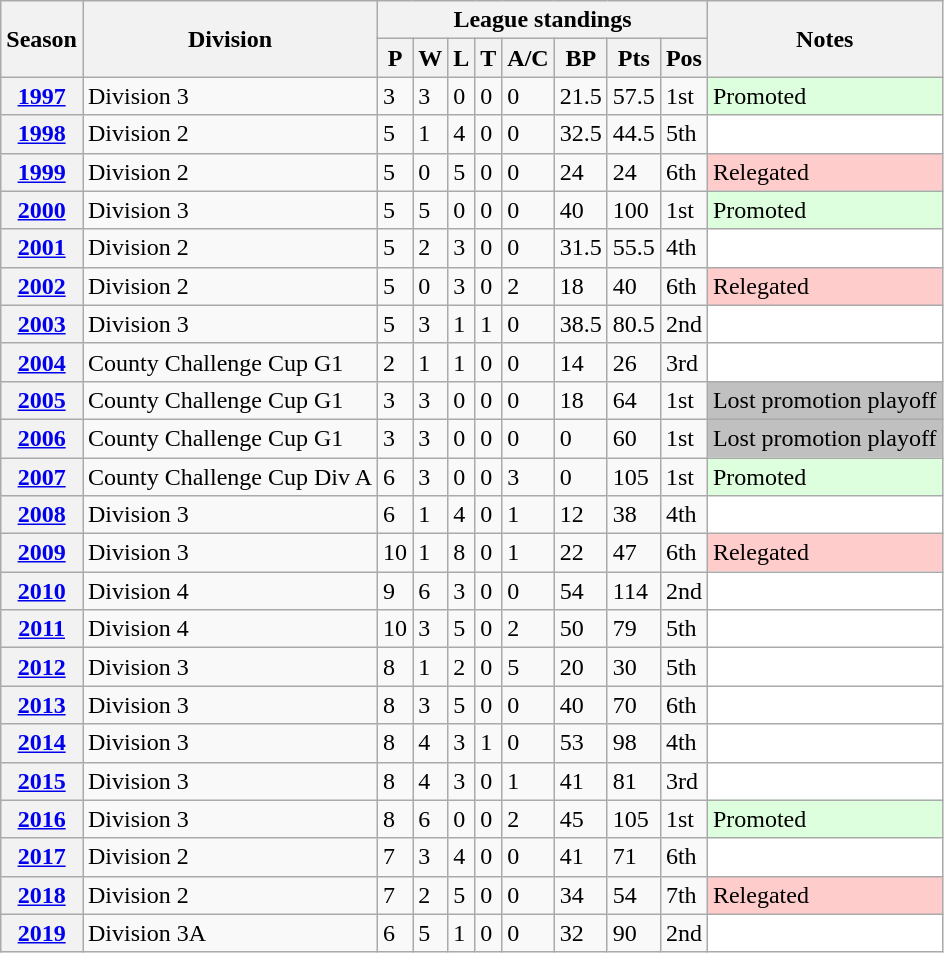<table class="wikitable sortable">
<tr>
<th scope="col" rowspan="2">Season</th>
<th scope="col" rowspan="2">Division</th>
<th scope="col" colspan="8">League standings</th>
<th scope="col" rowspan="2">Notes</th>
</tr>
<tr>
<th scope="col">P</th>
<th scope="col">W</th>
<th scope="col">L</th>
<th scope="col">T</th>
<th scope="col">A/C</th>
<th scope="col">BP</th>
<th scope="col">Pts</th>
<th scope="col">Pos</th>
</tr>
<tr>
<th scope="row"><a href='#'>1997</a></th>
<td>Division 3</td>
<td>3</td>
<td>3</td>
<td>0</td>
<td>0</td>
<td>0</td>
<td>21.5</td>
<td>57.5</td>
<td>1st</td>
<td style="background: #dfd;">Promoted</td>
</tr>
<tr>
<th scope="row"><a href='#'>1998</a></th>
<td>Division 2</td>
<td>5</td>
<td>1</td>
<td>4</td>
<td>0</td>
<td>0</td>
<td>32.5</td>
<td>44.5</td>
<td>5th</td>
<td style="background: white;"></td>
</tr>
<tr>
<th scope="row"><a href='#'>1999</a></th>
<td>Division 2</td>
<td>5</td>
<td>0</td>
<td>5</td>
<td>0</td>
<td>0</td>
<td>24</td>
<td>24</td>
<td>6th</td>
<td style="background: #FFCCCC;">Relegated</td>
</tr>
<tr>
<th scope="row"><a href='#'>2000</a></th>
<td>Division 3</td>
<td>5</td>
<td>5</td>
<td>0</td>
<td>0</td>
<td>0</td>
<td>40</td>
<td>100</td>
<td>1st</td>
<td style="background: #dfd;">Promoted</td>
</tr>
<tr>
<th scope="row"><a href='#'>2001</a></th>
<td>Division 2</td>
<td>5</td>
<td>2</td>
<td>3</td>
<td>0</td>
<td>0</td>
<td>31.5</td>
<td>55.5</td>
<td>4th</td>
<td style="background: white;"></td>
</tr>
<tr>
<th scope="row"><a href='#'>2002</a></th>
<td>Division 2</td>
<td>5</td>
<td>0</td>
<td>3</td>
<td>0</td>
<td>2</td>
<td>18</td>
<td>40</td>
<td>6th</td>
<td style="background: #FFCCCC;">Relegated</td>
</tr>
<tr>
<th scope="row"><a href='#'>2003</a></th>
<td>Division 3</td>
<td>5</td>
<td>3</td>
<td>1</td>
<td>1</td>
<td>0</td>
<td>38.5</td>
<td>80.5</td>
<td>2nd</td>
<td style="background: white;"></td>
</tr>
<tr>
<th scope="row"><a href='#'>2004</a></th>
<td>County Challenge Cup G1</td>
<td>2</td>
<td>1</td>
<td>1</td>
<td>0</td>
<td>0</td>
<td>14</td>
<td>26</td>
<td>3rd</td>
<td style="background: white;"></td>
</tr>
<tr>
<th scope="row"><a href='#'>2005</a></th>
<td>County Challenge Cup G1</td>
<td>3</td>
<td>3</td>
<td>0</td>
<td>0</td>
<td>0</td>
<td>18</td>
<td>64</td>
<td>1st</td>
<td style="background: silver;">Lost promotion playoff</td>
</tr>
<tr>
<th scope="row"><a href='#'>2006</a></th>
<td>County Challenge Cup G1</td>
<td>3</td>
<td>3</td>
<td>0</td>
<td>0</td>
<td>0</td>
<td>0</td>
<td>60</td>
<td>1st</td>
<td style="background: silver;">Lost promotion playoff</td>
</tr>
<tr>
<th scope="row"><a href='#'>2007</a></th>
<td>County Challenge Cup Div A</td>
<td>6</td>
<td>3</td>
<td>0</td>
<td>0</td>
<td>3</td>
<td>0</td>
<td>105</td>
<td>1st</td>
<td style="background: #dfd;">Promoted</td>
</tr>
<tr>
<th scope="row"><a href='#'>2008</a></th>
<td>Division 3</td>
<td>6</td>
<td>1</td>
<td>4</td>
<td>0</td>
<td>1</td>
<td>12</td>
<td>38</td>
<td>4th</td>
<td style="background: white;"></td>
</tr>
<tr>
<th scope="row"><a href='#'>2009</a></th>
<td>Division 3</td>
<td>10</td>
<td>1</td>
<td>8</td>
<td>0</td>
<td>1</td>
<td>22</td>
<td>47</td>
<td>6th</td>
<td style="background: #FFCCCC;">Relegated</td>
</tr>
<tr>
<th scope="row"><a href='#'>2010</a></th>
<td>Division 4</td>
<td>9</td>
<td>6</td>
<td>3</td>
<td>0</td>
<td>0</td>
<td>54</td>
<td>114</td>
<td>2nd</td>
<td style="background: white;"></td>
</tr>
<tr>
<th scope="row"><a href='#'>2011</a></th>
<td>Division 4</td>
<td>10</td>
<td>3</td>
<td>5</td>
<td>0</td>
<td>2</td>
<td>50</td>
<td>79</td>
<td>5th</td>
<td style="background: white;"></td>
</tr>
<tr>
<th scope="row"><a href='#'>2012</a></th>
<td>Division 3</td>
<td>8</td>
<td>1</td>
<td>2</td>
<td>0</td>
<td>5</td>
<td>20</td>
<td>30</td>
<td>5th</td>
<td style="background: white;"></td>
</tr>
<tr>
<th scope="row"><a href='#'>2013</a></th>
<td>Division 3</td>
<td>8</td>
<td>3</td>
<td>5</td>
<td>0</td>
<td>0</td>
<td>40</td>
<td>70</td>
<td>6th</td>
<td style="background: white;"></td>
</tr>
<tr>
<th scope="row"><a href='#'>2014</a></th>
<td>Division 3</td>
<td>8</td>
<td>4</td>
<td>3</td>
<td>1</td>
<td>0</td>
<td>53</td>
<td>98</td>
<td>4th</td>
<td style="background: white;"></td>
</tr>
<tr>
<th scope="row"><a href='#'>2015</a></th>
<td>Division 3</td>
<td>8</td>
<td>4</td>
<td>3</td>
<td>0</td>
<td>1</td>
<td>41</td>
<td>81</td>
<td>3rd</td>
<td style="background: white;"></td>
</tr>
<tr>
<th scope="row"><a href='#'>2016</a></th>
<td>Division 3</td>
<td>8</td>
<td>6</td>
<td>0</td>
<td>0</td>
<td>2</td>
<td>45</td>
<td>105</td>
<td>1st</td>
<td style="background: #dfd;">Promoted</td>
</tr>
<tr>
<th scope="row"><a href='#'>2017</a></th>
<td>Division 2</td>
<td>7</td>
<td>3</td>
<td>4</td>
<td>0</td>
<td>0</td>
<td>41</td>
<td>71</td>
<td>6th</td>
<td style="background: white;"></td>
</tr>
<tr>
<th scope="row"><a href='#'>2018</a></th>
<td>Division 2</td>
<td>7</td>
<td>2</td>
<td>5</td>
<td>0</td>
<td>0</td>
<td>34</td>
<td>54</td>
<td>7th</td>
<td style="background: #FFCCCC;">Relegated</td>
</tr>
<tr>
<th scope="row"><a href='#'>2019</a></th>
<td>Division 3A</td>
<td>6</td>
<td>5</td>
<td>1</td>
<td>0</td>
<td>0</td>
<td>32</td>
<td>90</td>
<td>2nd</td>
<td style="background: white;"></td>
</tr>
</table>
